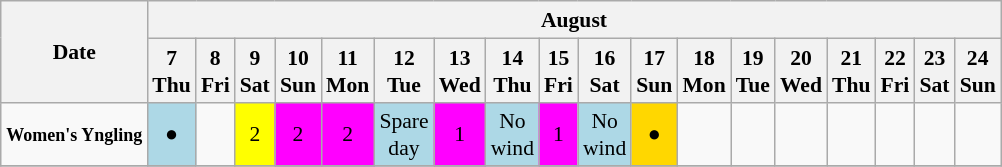<table class="wikitable" style="margin:0.5em auto; font-size:90%; line-height:1.25em;">
<tr>
<th rowspan=2>Date</th>
<th colspan=18>August</th>
</tr>
<tr>
<th>7<br>Thu</th>
<th>8<br>Fri</th>
<th>9<br>Sat</th>
<th>10<br>Sun</th>
<th>11<br>Mon</th>
<th>12<br>Tue</th>
<th>13<br>Wed</th>
<th>14<br>Thu</th>
<th>15<br>Fri</th>
<th>16<br>Sat</th>
<th>17<br>Sun</th>
<th>18<br>Mon</th>
<th>19<br>Tue</th>
<th>20<br>Wed</th>
<th>21<br>Thu</th>
<th>22<br>Fri</th>
<th>23<br>Sat</th>
<th>24<br>Sun</th>
</tr>
<tr align="center">
<td align="right"><small><strong>Women's Yngling</strong></small></td>
<td bgcolor=LightBlue><span> ● </span></td>
<td></td>
<td bgcolor=Yellow><span> 2 </span></td>
<td bgcolor=Fuchsia><span> 2 </span></td>
<td bgcolor=Fuchsia><span> 2 </span></td>
<td bgcolor=LightBlue><span> Spare<br>day </span></td>
<td bgcolor=Fuchsia><span> 1 </span></td>
<td bgcolor=LightBlue><span> No<br>wind </span></td>
<td bgcolor=Fuchsia><span> 1 </span></td>
<td bgcolor=LightBlue><span> No<br>wind </span></td>
<td bgcolor=Gold><span> ● </span></td>
<td></td>
<td></td>
<td></td>
<td></td>
<td></td>
<td></td>
<td></td>
</tr>
<tr>
</tr>
</table>
